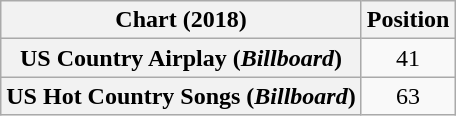<table class="wikitable sortable plainrowheaders" style="text-align:center">
<tr>
<th scope="col">Chart (2018)</th>
<th scope="col">Position</th>
</tr>
<tr>
<th scope="row">US Country Airplay (<em>Billboard</em>)</th>
<td>41</td>
</tr>
<tr>
<th scope="row">US Hot Country Songs (<em>Billboard</em>)</th>
<td>63</td>
</tr>
</table>
